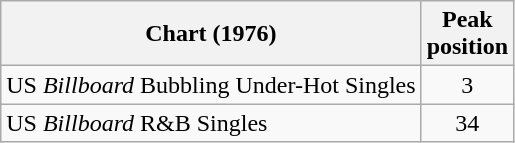<table class="wikitable sortable">
<tr>
<th>Chart (1976)</th>
<th width="45">Peak position</th>
</tr>
<tr>
<td>US <em>Billboard</em> Bubbling Under-Hot Singles</td>
<td align="center">3</td>
</tr>
<tr>
<td>US <em>Billboard</em> R&B Singles</td>
<td align="center">34</td>
</tr>
</table>
